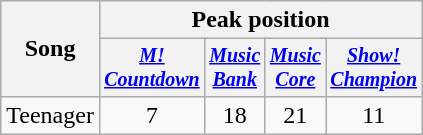<table class="wikitable" style="text-align:center;">
<tr>
<th rowspan="2">Song</th>
<th colspan="6">Peak position</th>
</tr>
<tr style="font-size:smaller;">
<th><em><a href='#'>M!<br>Countdown</a></em><br></th>
<th><em><a href='#'>Music<br>Bank</a></em><br></th>
<th><em><a href='#'>Music<br>Core</a></em><br></th>
<th><em><a href='#'>Show!<br>Champion</a></em><br></th>
</tr>
<tr>
<td style="text-align:left;">Teenager</td>
<td>7</td>
<td>18</td>
<td>21</td>
<td>11</td>
</tr>
</table>
